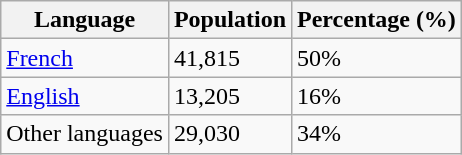<table class="wikitable">
<tr>
<th>Language</th>
<th>Population</th>
<th>Percentage (%)</th>
</tr>
<tr>
<td><a href='#'>French</a></td>
<td>41,815</td>
<td>50%</td>
</tr>
<tr>
<td><a href='#'>English</a></td>
<td>13,205</td>
<td>16%</td>
</tr>
<tr>
<td>Other languages</td>
<td>29,030</td>
<td>34%</td>
</tr>
</table>
